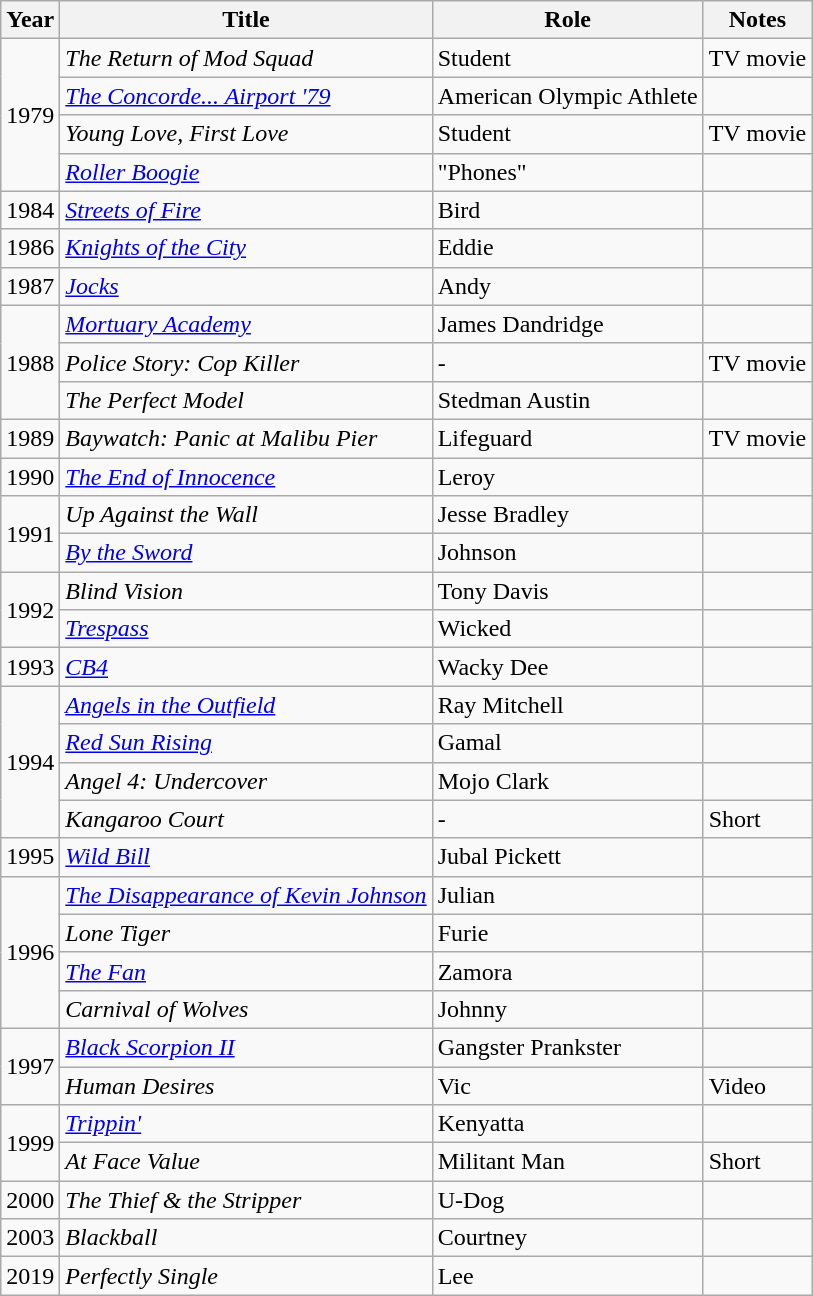<table class="wikitable sortable">
<tr>
<th>Year</th>
<th>Title</th>
<th>Role</th>
<th>Notes</th>
</tr>
<tr>
<td rowspan="4">1979</td>
<td><em>The Return of Mod Squad</em></td>
<td>Student</td>
<td>TV movie</td>
</tr>
<tr>
<td><em><a href='#'>The Concorde... Airport '79</a></em></td>
<td>American Olympic Athlete</td>
<td></td>
</tr>
<tr>
<td><em>Young Love, First Love</em></td>
<td>Student</td>
<td>TV movie</td>
</tr>
<tr>
<td><em><a href='#'>Roller Boogie</a></em></td>
<td>"Phones"</td>
<td></td>
</tr>
<tr>
<td>1984</td>
<td><em><a href='#'>Streets of Fire</a></em></td>
<td>Bird</td>
<td></td>
</tr>
<tr>
<td>1986</td>
<td><em><a href='#'>Knights of the City</a></em></td>
<td>Eddie</td>
<td></td>
</tr>
<tr>
<td>1987</td>
<td><em><a href='#'>Jocks</a></em></td>
<td>Andy</td>
<td></td>
</tr>
<tr>
<td rowspan="3">1988</td>
<td><em><a href='#'>Mortuary Academy</a></em></td>
<td>James Dandridge</td>
<td></td>
</tr>
<tr>
<td><em>Police Story: Cop Killer</em></td>
<td>-</td>
<td>TV movie</td>
</tr>
<tr>
<td><em>The Perfect Model</em></td>
<td>Stedman Austin</td>
<td></td>
</tr>
<tr>
<td>1989</td>
<td><em>Baywatch: Panic at Malibu Pier</em></td>
<td>Lifeguard</td>
<td>TV movie</td>
</tr>
<tr>
<td>1990</td>
<td><em><a href='#'>The End of Innocence</a></em></td>
<td>Leroy</td>
<td></td>
</tr>
<tr>
<td rowspan="2">1991</td>
<td><em>Up Against the Wall</em></td>
<td>Jesse Bradley</td>
<td></td>
</tr>
<tr>
<td><em><a href='#'>By the Sword</a></em></td>
<td>Johnson</td>
<td></td>
</tr>
<tr>
<td rowspan="2">1992</td>
<td><em>Blind Vision</em></td>
<td>Tony Davis</td>
<td></td>
</tr>
<tr>
<td><em><a href='#'>Trespass</a></em></td>
<td>Wicked</td>
<td></td>
</tr>
<tr>
<td>1993</td>
<td><em><a href='#'>CB4</a></em></td>
<td>Wacky Dee</td>
<td></td>
</tr>
<tr>
<td rowspan="4">1994</td>
<td><em><a href='#'>Angels in the Outfield</a></em></td>
<td>Ray Mitchell</td>
<td></td>
</tr>
<tr>
<td><em><a href='#'>Red Sun Rising</a></em></td>
<td>Gamal</td>
<td></td>
</tr>
<tr>
<td><em>Angel 4: Undercover</em></td>
<td>Mojo Clark</td>
<td></td>
</tr>
<tr>
<td><em>Kangaroo Court</em></td>
<td>-</td>
<td>Short</td>
</tr>
<tr>
<td>1995</td>
<td><em><a href='#'>Wild Bill</a></em></td>
<td>Jubal Pickett</td>
<td></td>
</tr>
<tr>
<td rowspan="4">1996</td>
<td><em><a href='#'>The Disappearance of Kevin Johnson</a></em></td>
<td>Julian</td>
<td></td>
</tr>
<tr>
<td><em>Lone Tiger</em></td>
<td>Furie</td>
<td></td>
</tr>
<tr>
<td><em><a href='#'>The Fan</a></em></td>
<td>Zamora</td>
<td></td>
</tr>
<tr>
<td><em>Carnival of Wolves</em></td>
<td>Johnny</td>
<td></td>
</tr>
<tr>
<td rowspan="2">1997</td>
<td><em><a href='#'>Black Scorpion II</a></em></td>
<td>Gangster Prankster</td>
<td></td>
</tr>
<tr>
<td><em>Human Desires</em></td>
<td>Vic</td>
<td>Video</td>
</tr>
<tr>
<td rowspan="2">1999</td>
<td><em><a href='#'>Trippin'</a></em></td>
<td>Kenyatta</td>
<td></td>
</tr>
<tr>
<td><em>At Face Value</em></td>
<td>Militant Man</td>
<td>Short</td>
</tr>
<tr>
<td>2000</td>
<td><em>The Thief & the Stripper</em></td>
<td>U-Dog</td>
<td></td>
</tr>
<tr>
<td>2003</td>
<td><em>Blackball</em></td>
<td>Courtney</td>
<td></td>
</tr>
<tr>
<td>2019</td>
<td><em>Perfectly Single</em></td>
<td>Lee</td>
<td></td>
</tr>
</table>
